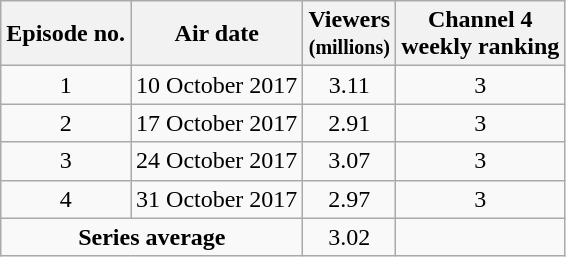<table class="wikitable" style="text-align:center;">
<tr>
<th>Episode no.</th>
<th>Air date</th>
<th>Viewers<br><small>(millions)</small></th>
<th>Channel 4<br>weekly ranking</th>
</tr>
<tr>
<td>1</td>
<td>10 October 2017</td>
<td>3.11</td>
<td>3</td>
</tr>
<tr>
<td>2</td>
<td>17 October 2017</td>
<td>2.91</td>
<td>3</td>
</tr>
<tr>
<td>3</td>
<td>24 October 2017</td>
<td>3.07</td>
<td>3</td>
</tr>
<tr>
<td>4</td>
<td>31 October 2017</td>
<td>2.97</td>
<td>3</td>
</tr>
<tr>
<td colspan=2><strong>Series average</strong></td>
<td>3.02</td>
<td></td>
</tr>
</table>
